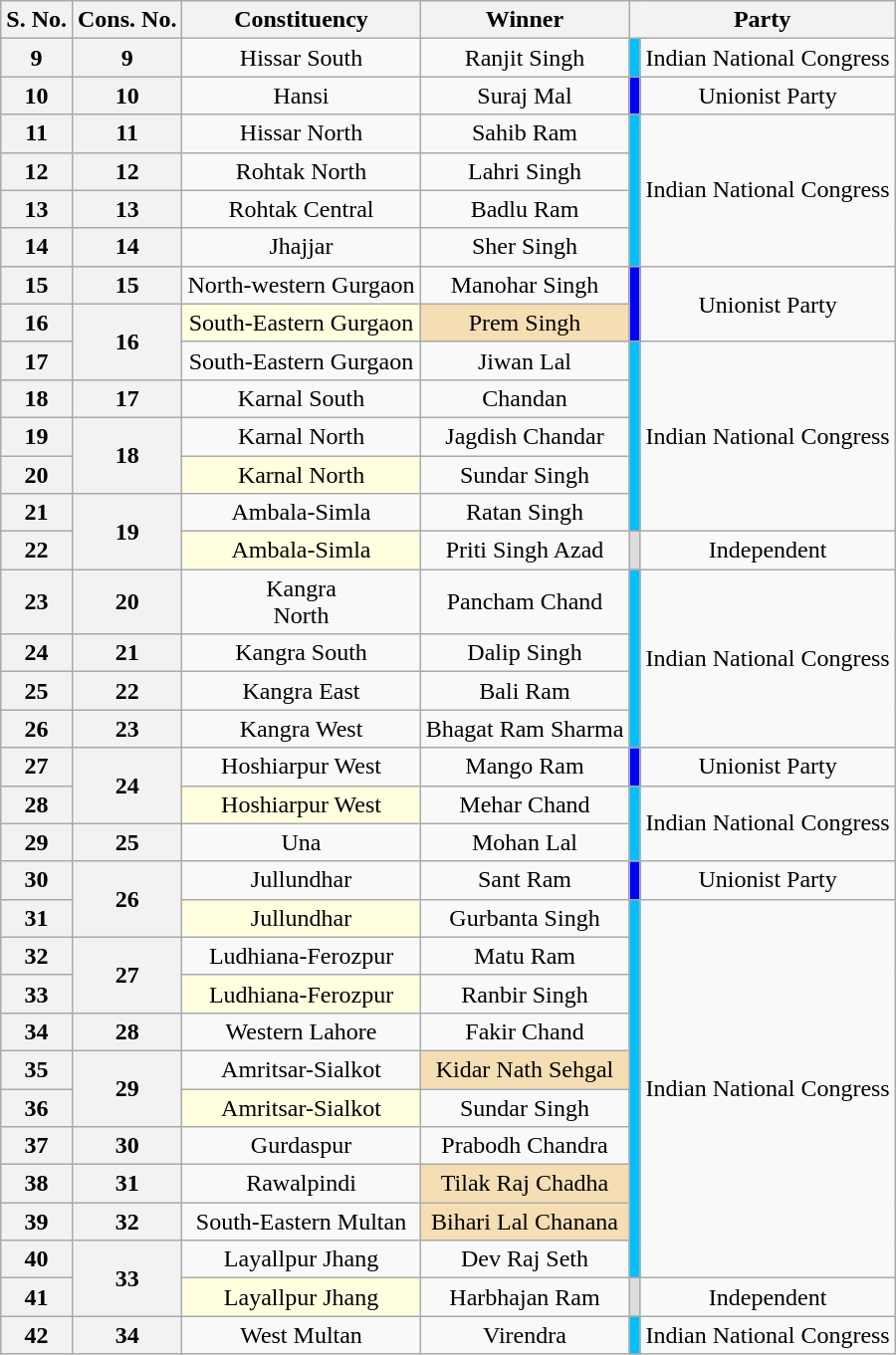<table class="wikitable" style="text-align:center">
<tr>
<th>S. No.</th>
<th>Cons. No.</th>
<th>Constituency</th>
<th>Winner</th>
<th colspan=2>Party</th>
</tr>
<tr>
<th>9</th>
<th>9</th>
<td>Hissar South</td>
<td>Ranjit Singh</td>
<td bgcolor=#00BFFF></td>
<td>Indian National Congress</td>
</tr>
<tr>
<th>10</th>
<th>10</th>
<td>Hansi</td>
<td>Suraj Mal</td>
<td bgcolor=blue></td>
<td>Unionist Party</td>
</tr>
<tr>
<th>11</th>
<th>11</th>
<td>Hissar North</td>
<td>Sahib Ram</td>
<td bgcolor=#0OBFFF rowspan=4></td>
<td rowspan=4>Indian National Congress</td>
</tr>
<tr>
<th>12</th>
<th>12</th>
<td>Rohtak North</td>
<td>Lahri Singh</td>
</tr>
<tr>
<th>13</th>
<th>13</th>
<td>Rohtak Central</td>
<td>Badlu Ram</td>
</tr>
<tr>
<th>14</th>
<th>14</th>
<td>Jhajjar</td>
<td>Sher Singh</td>
</tr>
<tr>
<th>15</th>
<th>15</th>
<td>North-western Gurgaon</td>
<td>Manohar Singh</td>
<td bgcolor=blue rowspan=2></td>
<td rowspan=2>Unionist Party</td>
</tr>
<tr>
<th>16</th>
<th rowspan=2>16</th>
<td bgcolor=lightyellow>South-Eastern Gurgaon</td>
<td bgcolor=wheat>Prem Singh</td>
</tr>
<tr>
<th>17</th>
<td>South-Eastern Gurgaon</td>
<td>Jiwan Lal</td>
<td bgcolor=#00BFFF rowspan=5></td>
<td rowspan=5>Indian National Congress</td>
</tr>
<tr>
<th>18</th>
<th>17</th>
<td>Karnal South</td>
<td>Chandan</td>
</tr>
<tr>
<th>19</th>
<th rowspan=2>18</th>
<td>Karnal North</td>
<td>Jagdish Chandar</td>
</tr>
<tr>
<th>20</th>
<td bgcolor=lightyellow>Karnal North</td>
<td>Sundar Singh</td>
</tr>
<tr>
<th>21</th>
<th rowspan=2>19</th>
<td>Ambala-Simla</td>
<td>Ratan Singh</td>
</tr>
<tr>
<th>22</th>
<td bgcolor=lightyellow>Ambala-Simla</td>
<td>Priti Singh Azad</td>
<td bgcolor=#DDDDDD></td>
<td>Independent</td>
</tr>
<tr>
<th>23</th>
<th>20</th>
<td>Kangra<br> North</td>
<td>Pancham Chand</td>
<td rowspan=4 bgcolor=#00BFFF></td>
<td rowspan=4>Indian National Congress</td>
</tr>
<tr>
<th>24</th>
<th>21</th>
<td>Kangra South</td>
<td>Dalip Singh</td>
</tr>
<tr>
<th>25</th>
<th>22</th>
<td>Kangra East</td>
<td>Bali Ram</td>
</tr>
<tr>
<th>26</th>
<th>23</th>
<td>Kangra West</td>
<td>Bhagat Ram Sharma</td>
</tr>
<tr>
<th>27</th>
<th rowspan=2>24</th>
<td>Hoshiarpur West</td>
<td>Mango Ram</td>
<td bgcolor=blue></td>
<td>Unionist Party</td>
</tr>
<tr>
<th>28</th>
<td bgcolor=lightyellow>Hoshiarpur West</td>
<td>Mehar Chand</td>
<td bgcolor=#00BFFF rowspan=2></td>
<td rowspan=2>Indian National Congress</td>
</tr>
<tr>
<th>29</th>
<th>25</th>
<td>Una</td>
<td>Mohan Lal</td>
</tr>
<tr>
<th>30</th>
<th rowspan=2>26</th>
<td>Jullundhar</td>
<td>Sant Ram</td>
<td bgcolor=blue></td>
<td>Unionist Party</td>
</tr>
<tr>
<th>31</th>
<td bgcolor=lightyellow>Jullundhar</td>
<td>Gurbanta Singh</td>
<td bgcolor=#00BFFF rowspan=10></td>
<td rowspan=10>Indian National Congress</td>
</tr>
<tr>
<th>32</th>
<th rowspan=2>27</th>
<td>Ludhiana-Ferozpur</td>
<td>Matu Ram</td>
</tr>
<tr>
<th>33</th>
<td bgcolor=lightyellow>Ludhiana-Ferozpur</td>
<td>Ranbir Singh</td>
</tr>
<tr>
<th>34</th>
<th>28</th>
<td>Western Lahore</td>
<td>Fakir Chand</td>
</tr>
<tr>
<th>35</th>
<th rowspan=2>29</th>
<td>Amritsar-Sialkot</td>
<td bgcolor=wheat>Kidar Nath Sehgal</td>
</tr>
<tr>
<th>36</th>
<td bgcolor=lightyellow>Amritsar-Sialkot</td>
<td>Sundar Singh</td>
</tr>
<tr>
<th>37</th>
<th>30</th>
<td>Gurdaspur</td>
<td>Prabodh Chandra</td>
</tr>
<tr>
<th>38</th>
<th>31</th>
<td>Rawalpindi</td>
<td bgcolor=wheat>Tilak Raj Chadha</td>
</tr>
<tr>
<th>39</th>
<th>32</th>
<td>South-Eastern Multan</td>
<td bgcolor=wheat>Bihari Lal Chanana</td>
</tr>
<tr>
<th>40</th>
<th rowspan=2>33</th>
<td>Layallpur Jhang</td>
<td>Dev Raj Seth</td>
</tr>
<tr>
<th>41</th>
<td bgcolor=lightyellow>Layallpur Jhang</td>
<td>Harbhajan Ram</td>
<td bgcolor=#DDDDDD></td>
<td>Independent</td>
</tr>
<tr>
<th>42</th>
<th>34</th>
<td>West Multan</td>
<td>Virendra</td>
<td bgcolor=#00BFFF></td>
<td>Indian National Congress</td>
</tr>
</table>
